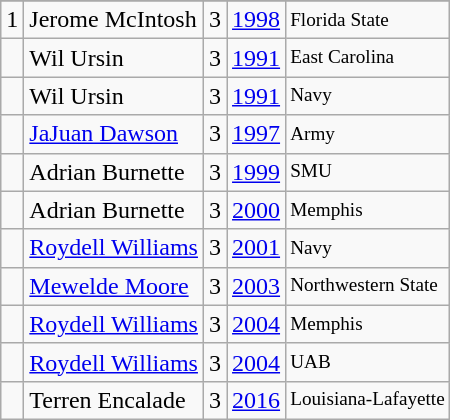<table class="wikitable">
<tr>
</tr>
<tr>
<td>1</td>
<td>Jerome McIntosh</td>
<td>3</td>
<td><a href='#'>1998</a></td>
<td style="font-size:80%;">Florida State</td>
</tr>
<tr>
<td></td>
<td>Wil Ursin</td>
<td>3</td>
<td><a href='#'>1991</a></td>
<td style="font-size:80%;">East Carolina</td>
</tr>
<tr>
<td></td>
<td>Wil Ursin</td>
<td>3</td>
<td><a href='#'>1991</a></td>
<td style="font-size:80%;">Navy</td>
</tr>
<tr>
<td></td>
<td><a href='#'>JaJuan Dawson</a></td>
<td>3</td>
<td><a href='#'>1997</a></td>
<td style="font-size:80%;">Army</td>
</tr>
<tr>
<td></td>
<td>Adrian Burnette</td>
<td>3</td>
<td><a href='#'>1999</a></td>
<td style="font-size:80%;">SMU</td>
</tr>
<tr>
<td></td>
<td>Adrian Burnette</td>
<td>3</td>
<td><a href='#'>2000</a></td>
<td style="font-size:80%;">Memphis</td>
</tr>
<tr>
<td></td>
<td><a href='#'>Roydell Williams</a></td>
<td>3</td>
<td><a href='#'>2001</a></td>
<td style="font-size:80%;">Navy</td>
</tr>
<tr>
<td></td>
<td><a href='#'>Mewelde Moore</a></td>
<td>3</td>
<td><a href='#'>2003</a></td>
<td style="font-size:80%;">Northwestern State</td>
</tr>
<tr>
<td></td>
<td><a href='#'>Roydell Williams</a></td>
<td>3</td>
<td><a href='#'>2004</a></td>
<td style="font-size:80%;">Memphis</td>
</tr>
<tr>
<td></td>
<td><a href='#'>Roydell Williams</a></td>
<td>3</td>
<td><a href='#'>2004</a></td>
<td style="font-size:80%;">UAB</td>
</tr>
<tr>
<td></td>
<td>Terren Encalade</td>
<td>3</td>
<td><a href='#'>2016</a></td>
<td style="font-size:80%;">Louisiana-Lafayette</td>
</tr>
</table>
